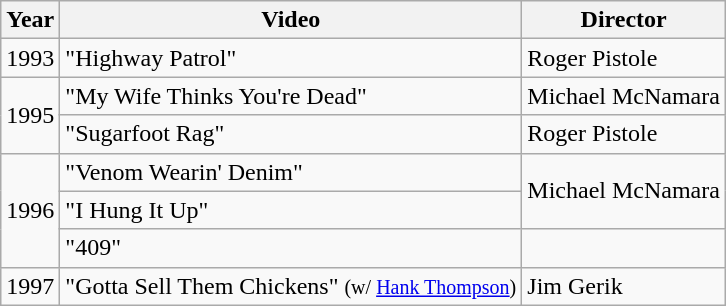<table class="wikitable">
<tr>
<th>Year</th>
<th>Video</th>
<th>Director</th>
</tr>
<tr>
<td>1993</td>
<td>"Highway Patrol"</td>
<td>Roger Pistole</td>
</tr>
<tr>
<td rowspan="2">1995</td>
<td>"My Wife Thinks You're Dead"</td>
<td>Michael McNamara</td>
</tr>
<tr>
<td>"Sugarfoot Rag"</td>
<td>Roger Pistole</td>
</tr>
<tr>
<td rowspan="3">1996</td>
<td>"Venom Wearin' Denim"</td>
<td rowspan="2">Michael McNamara</td>
</tr>
<tr>
<td>"I Hung It Up"</td>
</tr>
<tr>
<td>"409"</td>
<td></td>
</tr>
<tr>
<td>1997</td>
<td>"Gotta Sell Them Chickens" <small>(w/ <a href='#'>Hank Thompson</a>)</small></td>
<td>Jim Gerik</td>
</tr>
</table>
